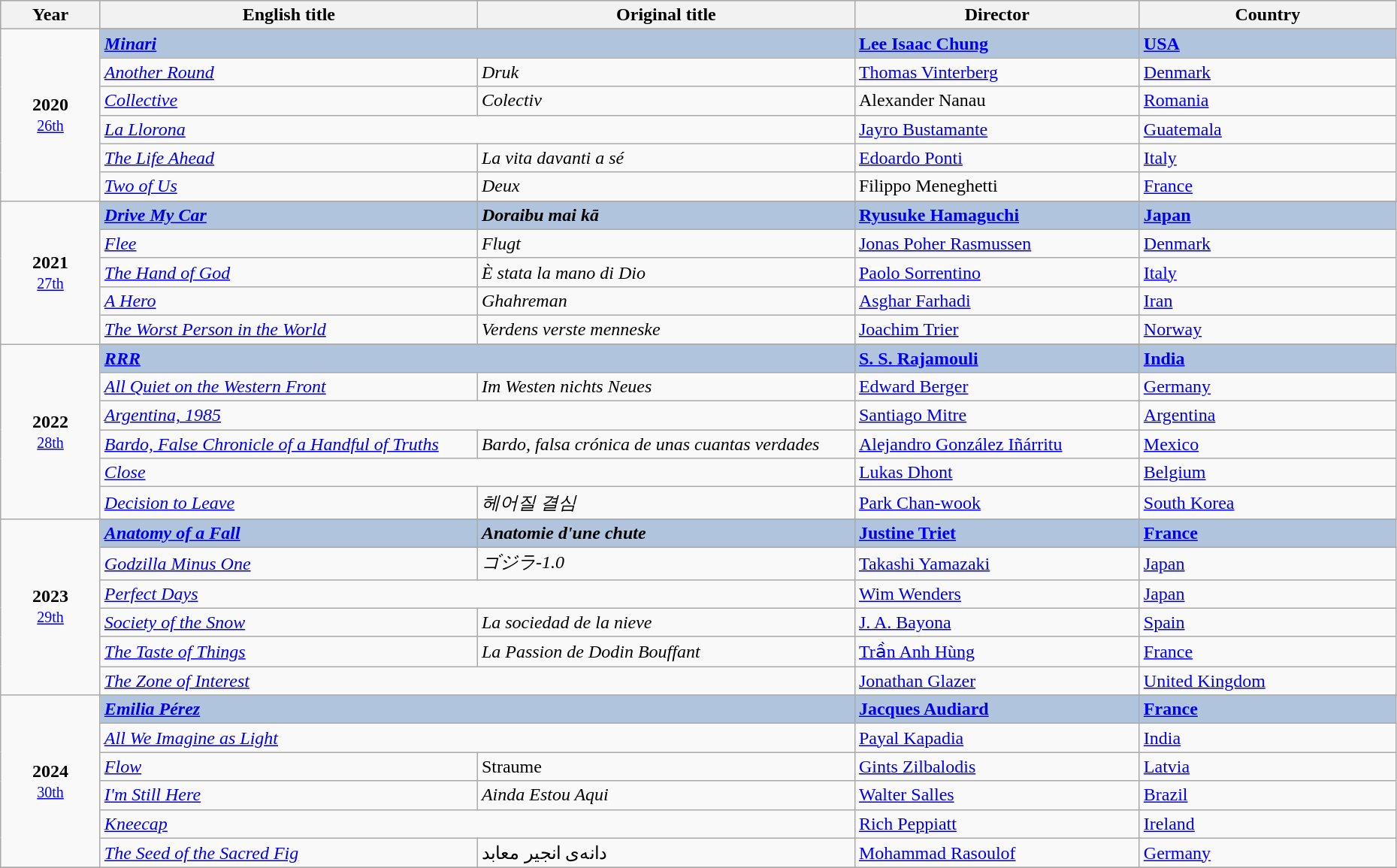<table class="wikitable" style="width:98%;">
<tr style="background:#bebebe;">
<th style="width:7%;">Year</th>
<th style="width:26.5%;">English title</th>
<th style="width:26.5%;">Original title</th>
<th style="width:20%;">Director</th>
<th style="width:18%;">Country</th>
</tr>
<tr>
<td rowspan=7 style="text-align:center"><strong>2020</strong><br><small><a href='#'>26th</a></small><br></td>
</tr>
<tr style="background:#B0C4DE;">
<td colspan=2><strong><em><a href='#'>Minari</a></em></strong></td>
<td><strong><a href='#'>Lee Isaac Chung</a></strong></td>
<td><strong><a href='#'>USA</a></strong></td>
</tr>
<tr>
<td><em><a href='#'>Another Round</a></em></td>
<td><em>Druk</em></td>
<td><a href='#'>Thomas Vinterberg</a></td>
<td><a href='#'>Denmark</a></td>
</tr>
<tr>
<td><em><a href='#'>Collective</a></em></td>
<td><em>Colectiv</em></td>
<td>Alexander Nanau</td>
<td><a href='#'>Romania</a></td>
</tr>
<tr>
<td colspan=2><em><a href='#'>La Llorona</a></em></td>
<td><a href='#'>Jayro Bustamante</a></td>
<td><a href='#'>Guatemala</a></td>
</tr>
<tr>
<td><em><a href='#'>The Life Ahead</a></em></td>
<td><em>La vita davanti a sé</em></td>
<td><a href='#'>Edoardo Ponti</a></td>
<td><a href='#'>Italy</a></td>
</tr>
<tr>
<td><em><a href='#'>Two of Us</a></em></td>
<td><em>Deux</em></td>
<td>Filippo Meneghetti</td>
<td><a href='#'>France</a></td>
</tr>
<tr>
<td rowspan="6" style="text-align:center;"><strong>2021</strong><br><small><a href='#'>27th</a></small></td>
</tr>
<tr style="background:#B0C4DE;">
<td><strong><em><a href='#'>Drive My Car</a></em></strong></td>
<td><strong><em>Doraibu mai kā</em></strong></td>
<td><strong><a href='#'>Ryusuke Hamaguchi</a></strong></td>
<td><strong><a href='#'>Japan</a></strong></td>
</tr>
<tr>
<td><em><a href='#'>Flee</a></em></td>
<td><em>Flugt</em></td>
<td><a href='#'>Jonas Poher Rasmussen</a></td>
<td><a href='#'>Denmark</a></td>
</tr>
<tr>
<td><em><a href='#'>The Hand of God</a></em></td>
<td><em>È stata la mano di Dio</em></td>
<td><a href='#'>Paolo Sorrentino</a></td>
<td><a href='#'>Italy</a></td>
</tr>
<tr>
<td><em><a href='#'>A Hero</a></em></td>
<td><em>Ghahreman</em></td>
<td><a href='#'>Asghar Farhadi</a></td>
<td><a href='#'>Iran</a></td>
</tr>
<tr>
<td><em><a href='#'>The Worst Person in the World</a></em></td>
<td><em>Verdens verste menneske</em></td>
<td><a href='#'>Joachim Trier</a></td>
<td><a href='#'>Norway</a></td>
</tr>
<tr>
<td rowspan="7" style="text-align:center;"><strong>2022</strong><br><small><a href='#'>28th</a></small></td>
</tr>
<tr style="background:#B0C4DE;">
<td colspan=2><strong><em><a href='#'>RRR</a></em></strong></td>
<td><strong><a href='#'>S. S. Rajamouli</a></strong></td>
<td><strong><a href='#'>India</a></strong></td>
</tr>
<tr>
<td><em><a href='#'>All Quiet on the Western Front</a></em></td>
<td><em>Im Westen nichts Neues</em></td>
<td><a href='#'>Edward Berger</a></td>
<td><a href='#'>Germany</a></td>
</tr>
<tr>
<td colspan=2><em><a href='#'>Argentina, 1985</a></em></td>
<td><a href='#'>Santiago Mitre</a></td>
<td><a href='#'>Argentina</a></td>
</tr>
<tr>
<td><em><a href='#'>Bardo, False Chronicle of a Handful of Truths</a></em></td>
<td><em>Bardo, falsa crónica de unas cuantas verdades</em></td>
<td><a href='#'>Alejandro González Iñárritu</a></td>
<td><a href='#'>Mexico</a></td>
</tr>
<tr>
<td colspan=2><em><a href='#'>Close</a></em></td>
<td><a href='#'>Lukas Dhont</a></td>
<td><a href='#'>Belgium</a></td>
</tr>
<tr>
<td><em><a href='#'>Decision to Leave</a></em></td>
<td><em>헤어질 결심</em></td>
<td><a href='#'>Park Chan-wook</a></td>
<td><a href='#'>South Korea</a></td>
</tr>
<tr>
<td rowspan="7" style="text-align:center;"><strong>2023</strong><br><small><a href='#'>29th</a></small></td>
</tr>
<tr style="background:#B0C4DE;">
<td><strong><em><a href='#'>Anatomy of a Fall</a></em></strong></td>
<td><strong><em>Anatomie d'une chute</em></strong></td>
<td><strong><a href='#'>Justine Triet</a></strong></td>
<td><strong><a href='#'>France</a></strong></td>
</tr>
<tr>
<td><em><a href='#'>Godzilla Minus One</a></em></td>
<td><em>ゴジラ-1.0</em></td>
<td><a href='#'>Takashi Yamazaki</a></td>
<td><a href='#'>Japan</a></td>
</tr>
<tr>
<td colspan=2><em><a href='#'>Perfect Days</a></em></td>
<td><a href='#'>Wim Wenders</a></td>
<td><a href='#'>Japan</a></td>
</tr>
<tr>
<td><em><a href='#'>Society of the Snow</a></em></td>
<td><em>La sociedad de la nieve</em></td>
<td><a href='#'>J. A. Bayona</a></td>
<td><a href='#'>Spain</a></td>
</tr>
<tr>
<td><em><a href='#'>The Taste of Things</a></em></td>
<td><em>La Passion de Dodin Bouffant</em></td>
<td><a href='#'>Trần Anh Hùng</a></td>
<td><a href='#'>France</a></td>
</tr>
<tr>
<td colspan=2><em><a href='#'>The Zone of Interest</a></em></td>
<td><a href='#'>Jonathan Glazer</a></td>
<td><a href='#'>United Kingdom</a></td>
</tr>
<tr>
<td rowspan="7" style="text-align:center;"><strong>2024</strong><br><small><a href='#'>30th</a></small></td>
</tr>
<tr style="background:#B0C4DE;">
<td colspan=2><strong><em><a href='#'>Emilia Pérez</a></em></strong></td>
<td><strong><a href='#'>Jacques Audiard</a></strong></td>
<td><strong><a href='#'>France</a></strong></td>
</tr>
<tr>
<td colspan=2><em><a href='#'>All We Imagine as Light</a></em></td>
<td><a href='#'>Payal Kapadia</a></td>
<td><a href='#'>India</a></td>
</tr>
<tr>
<td><em><a href='#'>Flow</a></em></td>
<td>Straume</td>
<td><a href='#'>Gints Zilbalodis</a></td>
<td><a href='#'>Latvia</a></td>
</tr>
<tr>
<td><em><a href='#'>I'm Still Here</a></em></td>
<td><em>Ainda Estou Aqui</em></td>
<td><a href='#'>Walter Salles</a></td>
<td><a href='#'>Brazil</a></td>
</tr>
<tr>
<td colspan=2><em><a href='#'>Kneecap</a></em></td>
<td><a href='#'>Rich Peppiatt</a></td>
<td><a href='#'>Ireland</a></td>
</tr>
<tr>
<td><em><a href='#'>The Seed of the Sacred Fig</a></em></td>
<td>دانه‌ی انجیر معابد</td>
<td><a href='#'>Mohammad Rasoulof</a></td>
<td><a href='#'>Germany</a></td>
</tr>
<tr>
</tr>
</table>
